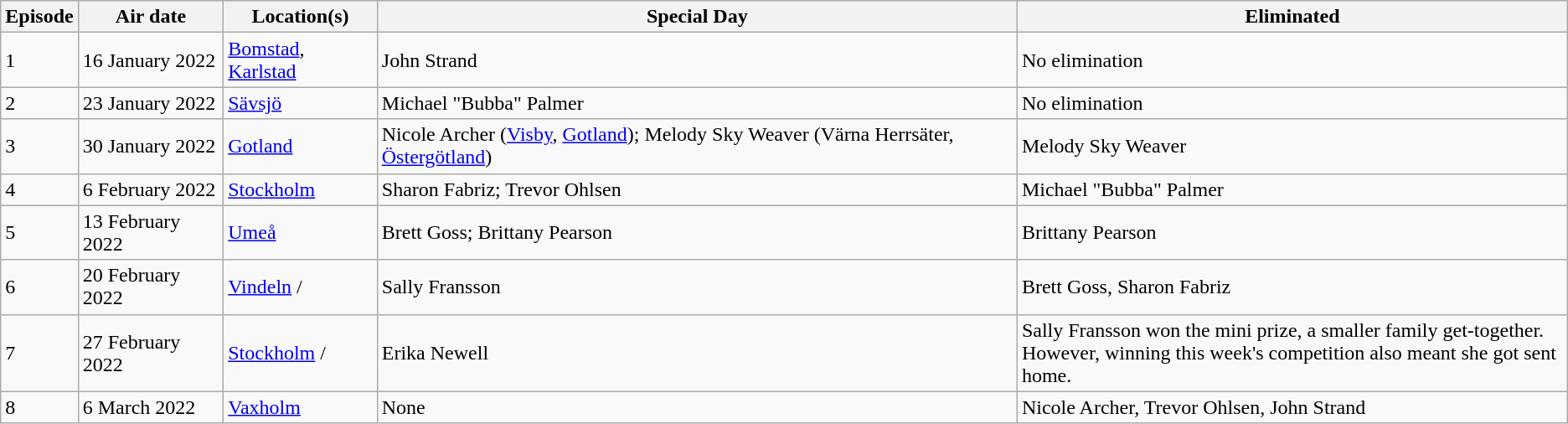<table class="wikitable">
<tr>
<th>Episode</th>
<th>Air date</th>
<th>Location(s)</th>
<th>Special Day</th>
<th>Eliminated</th>
</tr>
<tr>
<td>1</td>
<td>16 January 2022</td>
<td><a href='#'>Bomstad</a>, <a href='#'>Karlstad</a></td>
<td>John Strand</td>
<td>No elimination</td>
</tr>
<tr>
<td>2</td>
<td>23 January 2022</td>
<td><a href='#'>Sävsjö</a></td>
<td>Michael "Bubba" Palmer</td>
<td>No elimination</td>
</tr>
<tr>
<td>3</td>
<td>30 January 2022</td>
<td><a href='#'>Gotland</a></td>
<td>Nicole Archer (<a href='#'>Visby</a>, <a href='#'>Gotland</a>); Melody Sky Weaver (Värna Herrsäter, <a href='#'>Östergötland</a>)</td>
<td>Melody Sky Weaver</td>
</tr>
<tr>
<td>4</td>
<td>6 February 2022</td>
<td><a href='#'>Stockholm</a></td>
<td>Sharon Fabriz; Trevor Ohlsen</td>
<td>Michael "Bubba" Palmer</td>
</tr>
<tr>
<td>5</td>
<td>13 February 2022</td>
<td><a href='#'>Umeå</a></td>
<td>Brett Goss; Brittany Pearson</td>
<td>Brittany Pearson</td>
</tr>
<tr>
<td>6</td>
<td>20 February 2022</td>
<td><a href='#'>Vindeln</a> /</td>
<td>Sally Fransson</td>
<td>Brett Goss, Sharon Fabriz</td>
</tr>
<tr>
<td>7</td>
<td>27 February 2022</td>
<td><a href='#'>Stockholm</a> /</td>
<td>Erika Newell</td>
<td>Sally Fransson won the mini prize, a smaller family get-together.<br>However, winning this week's competition also meant she got sent home.</td>
</tr>
<tr>
<td>8</td>
<td>6 March 2022</td>
<td><a href='#'>Vaxholm</a></td>
<td>None</td>
<td>Nicole Archer, Trevor Ohlsen, John Strand</td>
</tr>
</table>
